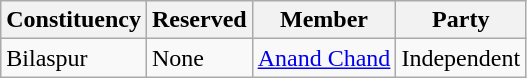<table class="wikitable sortable">
<tr>
<th>Constituency</th>
<th>Reserved</th>
<th>Member</th>
<th>Party</th>
</tr>
<tr>
<td>Bilaspur</td>
<td>None</td>
<td><a href='#'>Anand Chand</a></td>
<td>Independent</td>
</tr>
</table>
